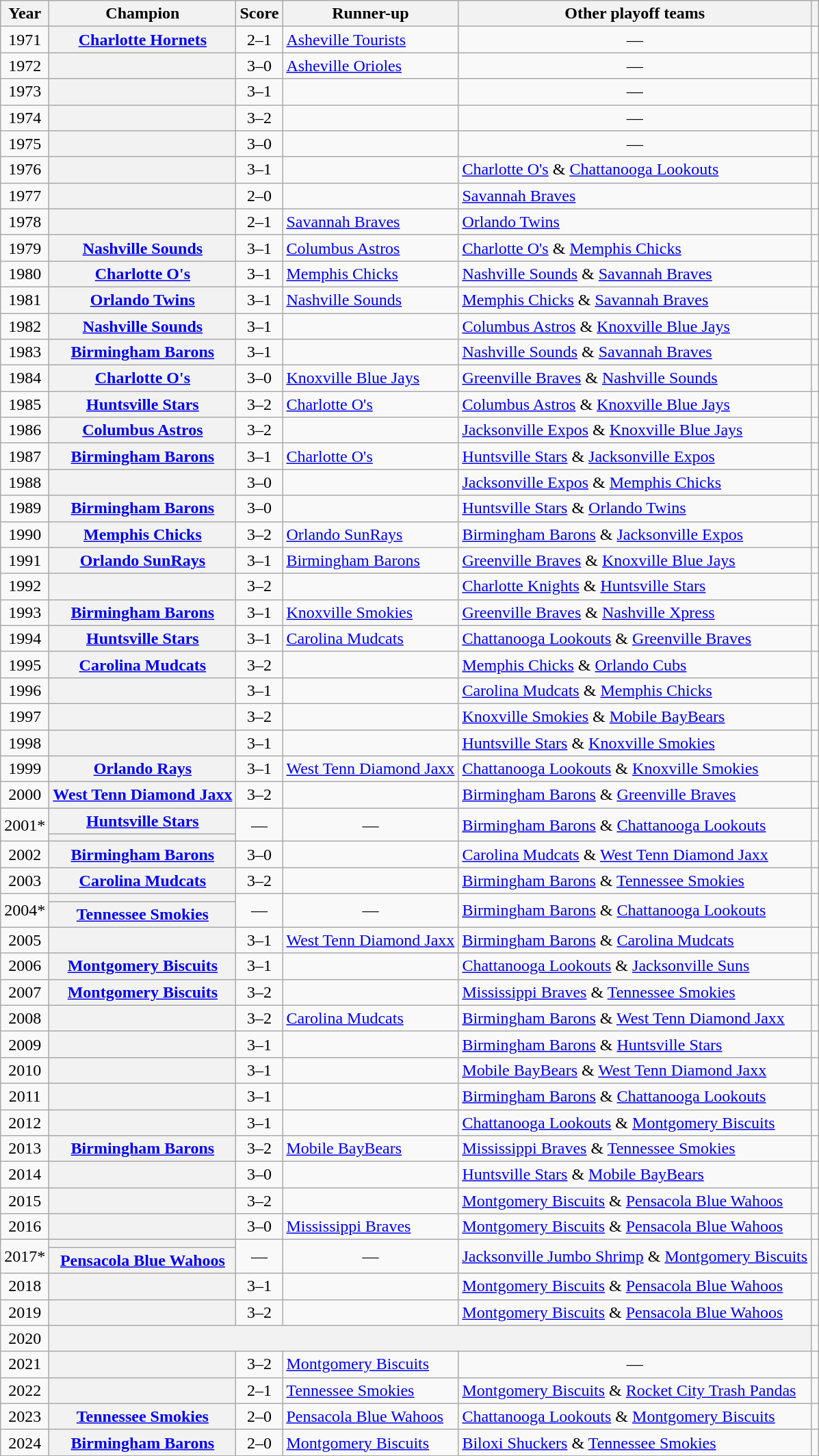<table class="wikitable sortable plainrowheaders" style="text-align:center">
<tr>
<th scope="col">Year</th>
<th scope="col">Champion</th>
<th scope="col" class="unsortable">Score</th>
<th scope="col">Runner-up</th>
<th scope="col" class="unsortable">Other playoff teams</th>
<th scope="col" class="unsortable"></th>
</tr>
<tr>
<td>1971</td>
<th scope="row"><a href='#'>Charlotte Hornets</a></th>
<td>2–1</td>
<td style="text-align:left"><a href='#'>Asheville Tourists</a></td>
<td>—</td>
<td></td>
</tr>
<tr>
<td>1972</td>
<th scope="row"></th>
<td>3–0</td>
<td style="text-align:left"><a href='#'>Asheville Orioles</a></td>
<td>—</td>
<td></td>
</tr>
<tr>
<td>1973</td>
<th scope="row"></th>
<td>3–1</td>
<td style="text-align:left"></td>
<td>—</td>
<td></td>
</tr>
<tr>
<td>1974</td>
<th scope="row"></th>
<td>3–2</td>
<td style="text-align:left"></td>
<td>—</td>
<td></td>
</tr>
<tr>
<td>1975</td>
<th scope="row"></th>
<td>3–0</td>
<td style="text-align:left"></td>
<td>—</td>
<td></td>
</tr>
<tr>
<td>1976</td>
<th scope="row"></th>
<td>3–1</td>
<td style="text-align:left"></td>
<td style="text-align:left"><a href='#'>Charlotte O's</a> & <a href='#'>Chattanooga Lookouts</a></td>
<td></td>
</tr>
<tr>
<td>1977</td>
<th scope="row"></th>
<td>2–0</td>
<td style="text-align:left"></td>
<td style="text-align:left"><a href='#'>Savannah Braves</a></td>
<td></td>
</tr>
<tr>
<td>1978</td>
<th scope="row"></th>
<td>2–1</td>
<td style="text-align:left"><a href='#'>Savannah Braves</a></td>
<td style="text-align:left"><a href='#'>Orlando Twins</a></td>
<td></td>
</tr>
<tr>
<td>1979</td>
<th scope="row"><a href='#'>Nashville Sounds</a></th>
<td>3–1</td>
<td style="text-align:left"><a href='#'>Columbus Astros</a></td>
<td style="text-align:left"><a href='#'>Charlotte O's</a> & <a href='#'>Memphis Chicks</a></td>
<td></td>
</tr>
<tr>
<td>1980</td>
<th scope="row"><a href='#'>Charlotte O's</a></th>
<td>3–1</td>
<td style="text-align:left"><a href='#'>Memphis Chicks</a></td>
<td style="text-align:left"><a href='#'>Nashville Sounds</a> & <a href='#'>Savannah Braves</a></td>
<td></td>
</tr>
<tr>
<td>1981</td>
<th scope="row"><a href='#'>Orlando Twins</a></th>
<td>3–1</td>
<td style="text-align:left"><a href='#'>Nashville Sounds</a></td>
<td style="text-align:left"><a href='#'>Memphis Chicks</a> & <a href='#'>Savannah Braves</a></td>
<td></td>
</tr>
<tr>
<td>1982</td>
<th scope="row"><a href='#'>Nashville Sounds</a></th>
<td>3–1</td>
<td style="text-align:left"></td>
<td style="text-align:left"><a href='#'>Columbus Astros</a> & <a href='#'>Knoxville Blue Jays</a></td>
<td></td>
</tr>
<tr>
<td>1983</td>
<th scope="row"><a href='#'>Birmingham Barons</a></th>
<td>3–1</td>
<td style="text-align:left"></td>
<td style="text-align:left"><a href='#'>Nashville Sounds</a> & <a href='#'>Savannah Braves</a></td>
<td></td>
</tr>
<tr>
<td>1984</td>
<th scope="row"><a href='#'>Charlotte O's</a></th>
<td>3–0</td>
<td style="text-align:left"><a href='#'>Knoxville Blue Jays</a></td>
<td style="text-align:left"><a href='#'>Greenville Braves</a> & <a href='#'>Nashville Sounds</a></td>
<td></td>
</tr>
<tr>
<td>1985</td>
<th scope="row"><a href='#'>Huntsville Stars</a></th>
<td>3–2</td>
<td style="text-align:left"><a href='#'>Charlotte O's</a></td>
<td style="text-align:left"><a href='#'>Columbus Astros</a> & <a href='#'>Knoxville Blue Jays</a></td>
<td></td>
</tr>
<tr>
<td>1986</td>
<th scope="row"><a href='#'>Columbus Astros</a></th>
<td>3–2</td>
<td style="text-align:left"></td>
<td style="text-align:left"><a href='#'>Jacksonville Expos</a> & <a href='#'>Knoxville Blue Jays</a></td>
<td></td>
</tr>
<tr>
<td>1987</td>
<th scope="row"><a href='#'>Birmingham Barons</a></th>
<td>3–1</td>
<td style="text-align:left"><a href='#'>Charlotte O's</a></td>
<td style="text-align:left"><a href='#'>Huntsville Stars</a> & <a href='#'>Jacksonville Expos</a></td>
<td></td>
</tr>
<tr>
<td>1988</td>
<th scope="row"></th>
<td>3–0</td>
<td style="text-align:left"></td>
<td style="text-align:left"><a href='#'>Jacksonville Expos</a> & <a href='#'>Memphis Chicks</a></td>
<td></td>
</tr>
<tr>
<td>1989</td>
<th scope="row"><a href='#'>Birmingham Barons</a></th>
<td>3–0</td>
<td style="text-align:left"></td>
<td style="text-align:left"><a href='#'>Huntsville Stars</a> & <a href='#'>Orlando Twins</a></td>
<td></td>
</tr>
<tr>
<td>1990</td>
<th scope="row"><a href='#'>Memphis Chicks</a></th>
<td>3–2</td>
<td style="text-align:left"><a href='#'>Orlando SunRays</a></td>
<td style="text-align:left"><a href='#'>Birmingham Barons</a> & <a href='#'>Jacksonville Expos</a></td>
<td></td>
</tr>
<tr>
<td>1991</td>
<th scope="row"><a href='#'>Orlando SunRays</a></th>
<td>3–1</td>
<td style="text-align:left"><a href='#'>Birmingham Barons</a></td>
<td style="text-align:left"><a href='#'>Greenville Braves</a> & <a href='#'>Knoxville Blue Jays</a></td>
<td></td>
</tr>
<tr>
<td>1992</td>
<th scope="row"></th>
<td>3–2</td>
<td style="text-align:left"></td>
<td style="text-align:left"><a href='#'>Charlotte Knights</a> & <a href='#'>Huntsville Stars</a></td>
<td></td>
</tr>
<tr>
<td>1993</td>
<th scope="row"><a href='#'>Birmingham Barons</a></th>
<td>3–1</td>
<td style="text-align:left"><a href='#'>Knoxville Smokies</a></td>
<td style="text-align:left"><a href='#'>Greenville Braves</a> & <a href='#'>Nashville Xpress</a></td>
<td></td>
</tr>
<tr>
<td>1994</td>
<th scope="row"><a href='#'>Huntsville Stars</a></th>
<td>3–1</td>
<td style="text-align:left"><a href='#'>Carolina Mudcats</a></td>
<td style="text-align:left"><a href='#'>Chattanooga Lookouts</a> & <a href='#'>Greenville Braves</a></td>
<td></td>
</tr>
<tr>
<td>1995</td>
<th scope="row"><a href='#'>Carolina Mudcats</a></th>
<td>3–2</td>
<td style="text-align:left"></td>
<td style="text-align:left"><a href='#'>Memphis Chicks</a> & <a href='#'>Orlando Cubs</a></td>
<td></td>
</tr>
<tr>
<td>1996</td>
<th scope="row"></th>
<td>3–1</td>
<td style="text-align:left"></td>
<td style="text-align:left"><a href='#'>Carolina Mudcats</a> & <a href='#'>Memphis Chicks</a></td>
<td></td>
</tr>
<tr>
<td>1997</td>
<th scope="row"></th>
<td>3–2</td>
<td style="text-align:left"></td>
<td style="text-align:left"><a href='#'>Knoxville Smokies</a> & <a href='#'>Mobile BayBears</a></td>
<td></td>
</tr>
<tr>
<td>1998</td>
<th scope="row"></th>
<td>3–1</td>
<td style="text-align:left"></td>
<td style="text-align:left"><a href='#'>Huntsville Stars</a> & <a href='#'>Knoxville Smokies</a></td>
<td></td>
</tr>
<tr>
<td>1999</td>
<th scope="row"><a href='#'>Orlando Rays</a></th>
<td>3–1</td>
<td style="text-align:left"><a href='#'>West Tenn Diamond Jaxx</a></td>
<td style="text-align:left"><a href='#'>Chattanooga Lookouts</a> & <a href='#'>Knoxville Smokies</a></td>
<td></td>
</tr>
<tr>
<td>2000</td>
<th scope="row"><a href='#'>West Tenn Diamond Jaxx</a></th>
<td>3–2</td>
<td style="text-align:left"></td>
<td style="text-align:left"><a href='#'>Birmingham Barons</a> & <a href='#'>Greenville Braves</a></td>
<td></td>
</tr>
<tr>
<td rowspan="2">2001*</td>
<th scope="row"><a href='#'>Huntsville Stars</a></th>
<td rowspan="2">—</td>
<td rowspan="2">—</td>
<td style="text-align:left"rowspan="2"><a href='#'>Birmingham Barons</a> & <a href='#'>Chattanooga Lookouts</a></td>
<td rowspan="2"></td>
</tr>
<tr>
<th scope="row"></th>
</tr>
<tr>
<td>2002</td>
<th scope="row"><a href='#'>Birmingham Barons</a></th>
<td>3–0</td>
<td style="text-align:left"></td>
<td style="text-align:left"><a href='#'>Carolina Mudcats</a> & <a href='#'>West Tenn Diamond Jaxx</a></td>
<td></td>
</tr>
<tr>
<td>2003</td>
<th scope="row"><a href='#'>Carolina Mudcats</a></th>
<td>3–2</td>
<td style="text-align:left"></td>
<td style="text-align:left"><a href='#'>Birmingham Barons</a> & <a href='#'>Tennessee Smokies</a></td>
<td></td>
</tr>
<tr>
<td rowspan="2">2004*</td>
<th scope="row"></th>
<td rowspan="2">—</td>
<td rowspan="2">—</td>
<td style="text-align:left"rowspan="2"><a href='#'>Birmingham Barons</a> & <a href='#'>Chattanooga Lookouts</a></td>
<td rowspan="2"></td>
</tr>
<tr>
<th scope="row"><a href='#'>Tennessee Smokies</a></th>
</tr>
<tr>
<td>2005</td>
<th scope="row"></th>
<td>3–1</td>
<td style="text-align:left"><a href='#'>West Tenn Diamond Jaxx</a></td>
<td style="text-align:left"><a href='#'>Birmingham Barons</a> & <a href='#'>Carolina Mudcats</a></td>
<td></td>
</tr>
<tr>
<td>2006</td>
<th scope="row"><a href='#'>Montgomery Biscuits</a></th>
<td>3–1</td>
<td style="text-align:left"></td>
<td style="text-align:left"><a href='#'>Chattanooga Lookouts</a> & <a href='#'>Jacksonville Suns</a></td>
<td></td>
</tr>
<tr>
<td>2007</td>
<th scope="row"><a href='#'>Montgomery Biscuits</a></th>
<td>3–2</td>
<td style="text-align:left"></td>
<td style="text-align:left"><a href='#'>Mississippi Braves</a> & <a href='#'>Tennessee Smokies</a></td>
<td></td>
</tr>
<tr>
<td>2008</td>
<th scope="row"></th>
<td>3–2</td>
<td style="text-align:left"><a href='#'>Carolina Mudcats</a></td>
<td style="text-align:left"><a href='#'>Birmingham Barons</a> & <a href='#'>West Tenn Diamond Jaxx</a></td>
<td></td>
</tr>
<tr>
<td>2009</td>
<th scope="row"></th>
<td>3–1</td>
<td style="text-align:left"></td>
<td style="text-align:left"><a href='#'>Birmingham Barons</a> & <a href='#'>Huntsville Stars</a></td>
<td></td>
</tr>
<tr>
<td>2010</td>
<th scope="row"></th>
<td>3–1</td>
<td style="text-align:left"></td>
<td style="text-align:left"><a href='#'>Mobile BayBears</a> & <a href='#'>West Tenn Diamond Jaxx</a></td>
<td></td>
</tr>
<tr>
<td>2011</td>
<th scope="row"></th>
<td>3–1</td>
<td style="text-align:left"></td>
<td style="text-align:left"><a href='#'>Birmingham Barons</a> & <a href='#'>Chattanooga Lookouts</a></td>
<td></td>
</tr>
<tr>
<td>2012</td>
<th scope="row"></th>
<td>3–1</td>
<td style="text-align:left"></td>
<td style="text-align:left"><a href='#'>Chattanooga Lookouts</a> & <a href='#'>Montgomery Biscuits</a></td>
<td></td>
</tr>
<tr>
<td>2013</td>
<th scope="row"><a href='#'>Birmingham Barons</a></th>
<td>3–2</td>
<td style="text-align:left"><a href='#'>Mobile BayBears</a></td>
<td style="text-align:left"><a href='#'>Mississippi Braves</a> & <a href='#'>Tennessee Smokies</a></td>
<td></td>
</tr>
<tr>
<td>2014</td>
<th scope="row"></th>
<td>3–0</td>
<td style="text-align:left"></td>
<td style="text-align:left"><a href='#'>Huntsville Stars</a> & <a href='#'>Mobile BayBears</a></td>
<td></td>
</tr>
<tr>
<td>2015</td>
<th scope="row"></th>
<td>3–2</td>
<td style="text-align:left"></td>
<td style="text-align:left"><a href='#'>Montgomery Biscuits</a> & <a href='#'>Pensacola Blue Wahoos</a></td>
<td></td>
</tr>
<tr>
<td>2016</td>
<th scope="row"></th>
<td>3–0</td>
<td style="text-align:left"><a href='#'>Mississippi Braves</a></td>
<td style="text-align:left"><a href='#'>Montgomery Biscuits</a> & <a href='#'>Pensacola Blue Wahoos</a></td>
<td></td>
</tr>
<tr>
<td rowspan="2">2017*</td>
<th scope="row"></th>
<td rowspan="2">—</td>
<td rowspan="2">—</td>
<td style="text-align:left"rowspan="2"><a href='#'>Jacksonville Jumbo Shrimp</a> & <a href='#'>Montgomery Biscuits</a></td>
<td rowspan="2"></td>
</tr>
<tr>
<th scope="row"><a href='#'>Pensacola Blue Wahoos</a></th>
</tr>
<tr>
<td>2018</td>
<th scope="row"></th>
<td>3–1</td>
<td style="text-align:left"></td>
<td style="text-align:left"><a href='#'>Montgomery Biscuits</a> & <a href='#'>Pensacola Blue Wahoos</a></td>
<td></td>
</tr>
<tr>
<td>2019</td>
<th scope="row"></th>
<td>3–2</td>
<td style="text-align:left"></td>
<td style="text-align:left"><a href='#'>Montgomery Biscuits</a> & <a href='#'>Pensacola Blue Wahoos</a></td>
<td></td>
</tr>
<tr>
<td>2020</td>
<th scope="row" style="text-align:center" colspan="4"></th>
<td></td>
</tr>
<tr>
<td>2021</td>
<th scope="row"></th>
<td>3–2</td>
<td style="text-align:left"><a href='#'>Montgomery Biscuits</a></td>
<td>—</td>
<td></td>
</tr>
<tr>
<td>2022</td>
<th scope="row"></th>
<td>2–1</td>
<td style="text-align:left"><a href='#'>Tennessee Smokies</a></td>
<td style="text-align:left"><a href='#'>Montgomery Biscuits</a> & <a href='#'>Rocket City Trash Pandas</a></td>
<td></td>
</tr>
<tr>
<td>2023</td>
<th scope="row"><a href='#'>Tennessee Smokies</a></th>
<td>2–0</td>
<td style="text-align:left"><a href='#'>Pensacola Blue Wahoos</a></td>
<td style="text-align:left"><a href='#'>Chattanooga Lookouts</a> & <a href='#'>Montgomery Biscuits</a></td>
<td></td>
</tr>
<tr>
<td>2024</td>
<th scope="row"><a href='#'>Birmingham Barons</a></th>
<td>2–0</td>
<td style="text-align:left"><a href='#'>Montgomery Biscuits</a></td>
<td style="text-align:left"><a href='#'>Biloxi Shuckers</a> & <a href='#'>Tennessee Smokies</a></td>
<td></td>
</tr>
</table>
